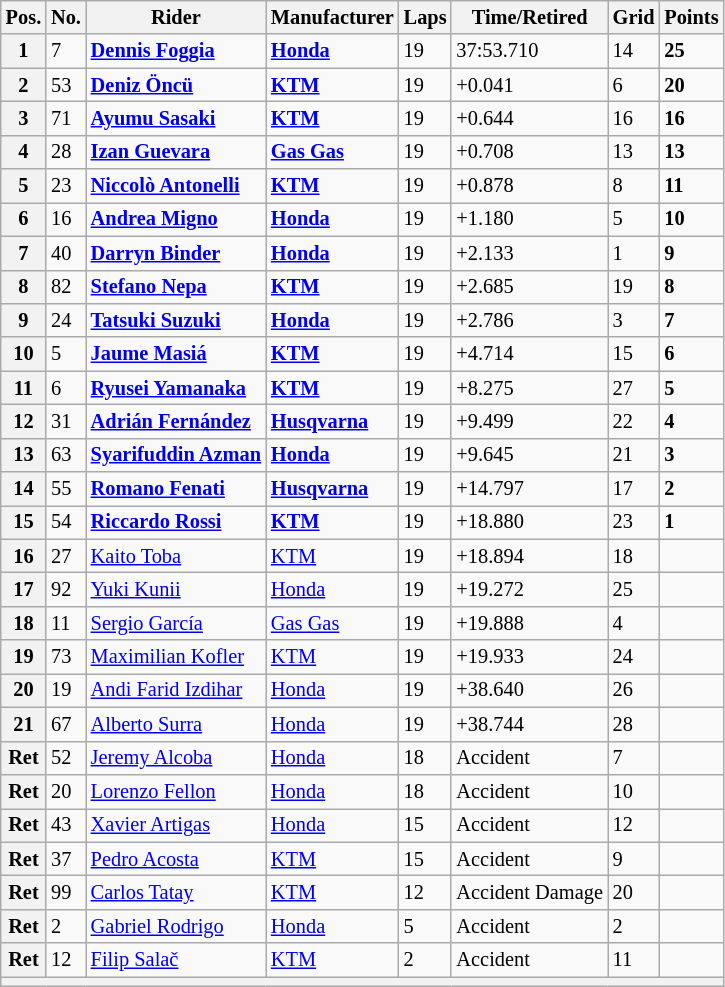<table class="wikitable" style="font-size: 85%;">
<tr>
<th>Pos.</th>
<th>No.</th>
<th>Rider</th>
<th>Manufacturer</th>
<th>Laps</th>
<th>Time/Retired</th>
<th>Grid</th>
<th>Points</th>
</tr>
<tr>
<th>1</th>
<td>7</td>
<td> <strong><a href='#'>Dennis Foggia</a></strong></td>
<td><strong><a href='#'>Honda</a></strong></td>
<td>19</td>
<td>37:53.710</td>
<td>14</td>
<td><strong>25</strong></td>
</tr>
<tr>
<th>2</th>
<td>53</td>
<td> <strong><a href='#'>Deniz Öncü</a></strong></td>
<td><strong><a href='#'>KTM</a></strong></td>
<td>19</td>
<td>+0.041</td>
<td>6</td>
<td><strong>20</strong></td>
</tr>
<tr>
<th>3</th>
<td>71</td>
<td> <strong><a href='#'>Ayumu Sasaki</a></strong></td>
<td><strong><a href='#'>KTM</a></strong></td>
<td>19</td>
<td>+0.644</td>
<td>16</td>
<td><strong>16</strong></td>
</tr>
<tr>
<th>4</th>
<td>28</td>
<td> <strong><a href='#'>Izan Guevara</a></strong></td>
<td><strong><a href='#'>Gas Gas</a></strong></td>
<td>19</td>
<td>+0.708</td>
<td>13</td>
<td><strong>13</strong></td>
</tr>
<tr>
<th>5</th>
<td>23</td>
<td> <strong><a href='#'>Niccolò Antonelli</a></strong></td>
<td><strong><a href='#'>KTM</a></strong></td>
<td>19</td>
<td>+0.878</td>
<td>8</td>
<td><strong>11</strong></td>
</tr>
<tr>
<th>6</th>
<td>16</td>
<td> <strong><a href='#'>Andrea Migno</a></strong></td>
<td><strong><a href='#'>Honda</a></strong></td>
<td>19</td>
<td>+1.180</td>
<td>5</td>
<td><strong>10</strong></td>
</tr>
<tr>
<th>7</th>
<td>40</td>
<td> <strong><a href='#'>Darryn Binder</a></strong></td>
<td><strong><a href='#'>Honda</a></strong></td>
<td>19</td>
<td>+2.133</td>
<td>1</td>
<td><strong>9</strong></td>
</tr>
<tr>
<th>8</th>
<td>82</td>
<td> <strong><a href='#'>Stefano Nepa</a></strong></td>
<td><strong><a href='#'>KTM</a></strong></td>
<td>19</td>
<td>+2.685</td>
<td>19</td>
<td><strong>8</strong></td>
</tr>
<tr>
<th>9</th>
<td>24</td>
<td> <strong><a href='#'>Tatsuki Suzuki</a></strong></td>
<td><strong><a href='#'>Honda</a></strong></td>
<td>19</td>
<td>+2.786</td>
<td>3</td>
<td><strong>7</strong></td>
</tr>
<tr>
<th>10</th>
<td>5</td>
<td> <strong><a href='#'>Jaume Masiá</a></strong></td>
<td><strong><a href='#'>KTM</a></strong></td>
<td>19</td>
<td>+4.714</td>
<td>15</td>
<td><strong>6</strong></td>
</tr>
<tr>
<th>11</th>
<td>6</td>
<td> <strong><a href='#'>Ryusei Yamanaka</a></strong></td>
<td><strong><a href='#'>KTM</a></strong></td>
<td>19</td>
<td>+8.275</td>
<td>27</td>
<td><strong>5</strong></td>
</tr>
<tr>
<th>12</th>
<td>31</td>
<td> <strong><a href='#'>Adrián Fernández</a></strong></td>
<td><strong><a href='#'>Husqvarna</a></strong></td>
<td>19</td>
<td>+9.499</td>
<td>22</td>
<td><strong>4</strong></td>
</tr>
<tr>
<th>13</th>
<td>63</td>
<td> <strong><a href='#'>Syarifuddin Azman</a></strong></td>
<td><strong><a href='#'>Honda</a></strong></td>
<td>19</td>
<td>+9.645</td>
<td>21</td>
<td><strong>3</strong></td>
</tr>
<tr>
<th>14</th>
<td>55</td>
<td> <strong><a href='#'>Romano Fenati</a></strong></td>
<td><strong><a href='#'>Husqvarna</a></strong></td>
<td>19</td>
<td>+14.797</td>
<td>17</td>
<td><strong>2</strong></td>
</tr>
<tr>
<th>15</th>
<td>54</td>
<td> <strong><a href='#'>Riccardo Rossi</a></strong></td>
<td><strong><a href='#'>KTM</a></strong></td>
<td>19</td>
<td>+18.880</td>
<td>23</td>
<td><strong>1</strong></td>
</tr>
<tr>
<th>16</th>
<td>27</td>
<td> <a href='#'>Kaito Toba</a></td>
<td><a href='#'>KTM</a></td>
<td>19</td>
<td>+18.894</td>
<td>18</td>
<td></td>
</tr>
<tr>
<th>17</th>
<td>92</td>
<td> <a href='#'>Yuki Kunii</a></td>
<td><a href='#'>Honda</a></td>
<td>19</td>
<td>+19.272</td>
<td>25</td>
<td></td>
</tr>
<tr>
<th>18</th>
<td>11</td>
<td> <a href='#'>Sergio García</a></td>
<td><a href='#'>Gas Gas</a></td>
<td>19</td>
<td>+19.888</td>
<td>4</td>
<td></td>
</tr>
<tr>
<th>19</th>
<td>73</td>
<td> <a href='#'>Maximilian Kofler</a></td>
<td><a href='#'>KTM</a></td>
<td>19</td>
<td>+19.933</td>
<td>24</td>
<td></td>
</tr>
<tr>
<th>20</th>
<td>19</td>
<td> <a href='#'>Andi Farid Izdihar</a></td>
<td><a href='#'>Honda</a></td>
<td>19</td>
<td>+38.640</td>
<td>26</td>
<td></td>
</tr>
<tr>
<th>21</th>
<td>67</td>
<td> <a href='#'>Alberto Surra</a></td>
<td><a href='#'>Honda</a></td>
<td>19</td>
<td>+38.744</td>
<td>28</td>
<td></td>
</tr>
<tr>
<th>Ret</th>
<td>52</td>
<td> <a href='#'>Jeremy Alcoba</a></td>
<td><a href='#'>Honda</a></td>
<td>18</td>
<td>Accident</td>
<td>7</td>
<td></td>
</tr>
<tr>
<th>Ret</th>
<td>20</td>
<td> <a href='#'>Lorenzo Fellon</a></td>
<td><a href='#'>Honda</a></td>
<td>18</td>
<td>Accident</td>
<td>10</td>
<td></td>
</tr>
<tr>
<th>Ret</th>
<td>43</td>
<td> <a href='#'>Xavier Artigas</a></td>
<td><a href='#'>Honda</a></td>
<td>15</td>
<td>Accident</td>
<td>12</td>
<td></td>
</tr>
<tr>
<th>Ret</th>
<td>37</td>
<td> <a href='#'>Pedro Acosta</a></td>
<td><a href='#'>KTM</a></td>
<td>15</td>
<td>Accident</td>
<td>9</td>
<td></td>
</tr>
<tr>
<th>Ret</th>
<td>99</td>
<td> <a href='#'>Carlos Tatay</a></td>
<td><a href='#'>KTM</a></td>
<td>12</td>
<td>Accident Damage</td>
<td>20</td>
<td></td>
</tr>
<tr>
<th>Ret</th>
<td>2</td>
<td> <a href='#'>Gabriel Rodrigo</a></td>
<td><a href='#'>Honda</a></td>
<td>5</td>
<td>Accident</td>
<td>2</td>
<td></td>
</tr>
<tr>
<th>Ret</th>
<td>12</td>
<td> <a href='#'>Filip Salač</a></td>
<td><a href='#'>KTM</a></td>
<td>2</td>
<td>Accident</td>
<td>11</td>
<td></td>
</tr>
<tr>
<th colspan=8></th>
</tr>
</table>
